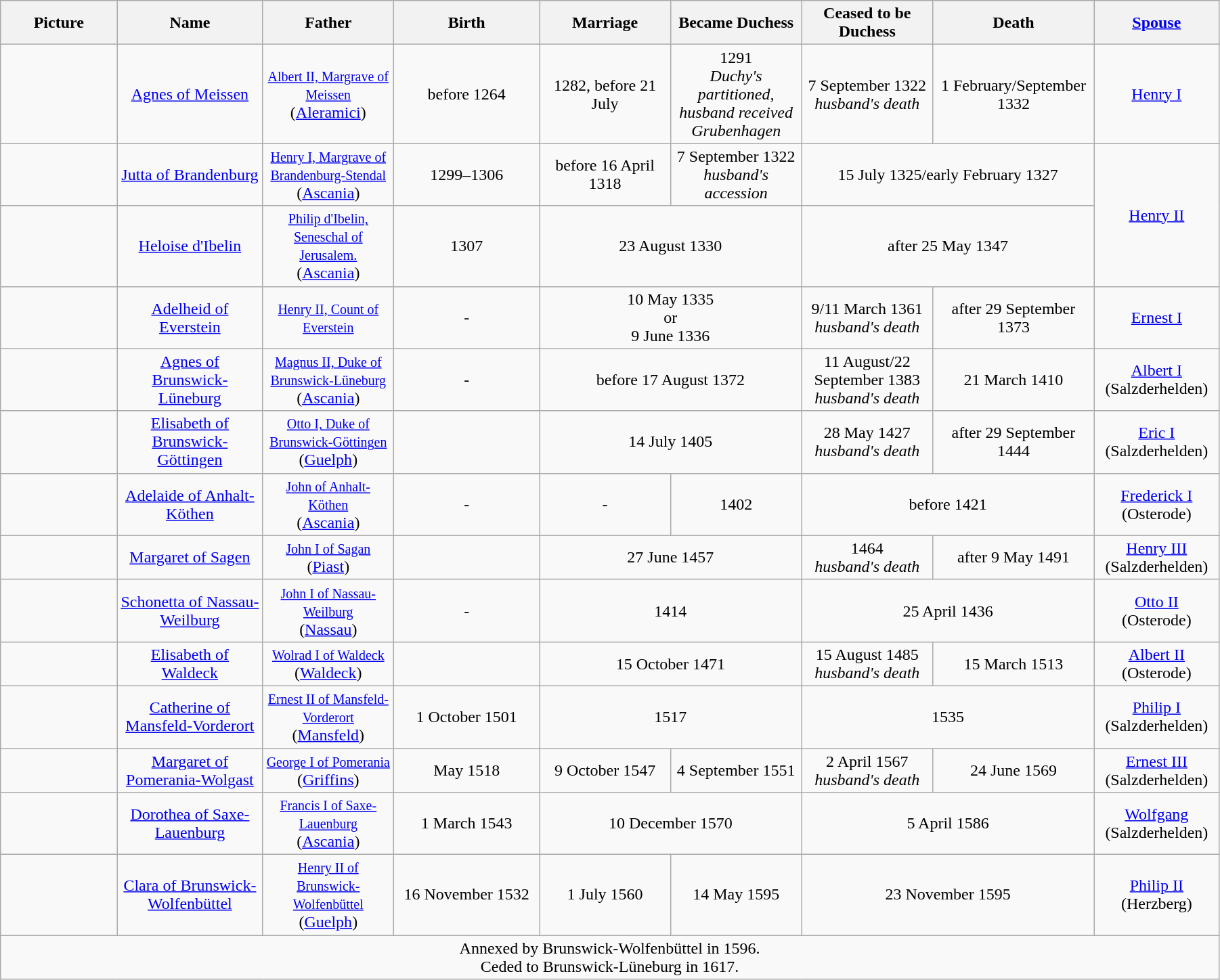<table width=95% class="wikitable">
<tr>
<th width = "8%">Picture</th>
<th width = "10%">Name</th>
<th width = "9%">Father</th>
<th width = "10%">Birth</th>
<th width = "9%">Marriage</th>
<th width = "9%">Became Duchess</th>
<th width = "9%">Ceased to be Duchess</th>
<th width = "9%">Death</th>
<th width = "6%"><a href='#'>Spouse</a></th>
</tr>
<tr>
<td align="center"></td>
<td align="center"><a href='#'>Agnes of Meissen</a></td>
<td align="center"><small><a href='#'>Albert II, Margrave of Meissen</a></small><br>(<a href='#'>Aleramici</a>)</td>
<td align="center">before 1264</td>
<td align="center">1282, before 21 July</td>
<td align="center">1291<br><em>Duchy's partitioned, husband received Grubenhagen</em></td>
<td align="center">7 September 1322<br><em>husband's death</em></td>
<td align="center">1 February/September 1332</td>
<td align="center"><a href='#'>Henry I</a></td>
</tr>
<tr>
<td align="center"></td>
<td align="center"><a href='#'>Jutta of Brandenburg</a></td>
<td align="center"><small><a href='#'>Henry I, Margrave of Brandenburg-Stendal</a></small><br>(<a href='#'>Ascania</a>)</td>
<td align="center">1299–1306</td>
<td align="center">before 16 April 1318</td>
<td align="center">7 September 1322<br><em>husband's accession</em></td>
<td align="center" colspan="2">15 July 1325/early February 1327</td>
<td align="center" rowspan="2"><a href='#'>Henry II</a></td>
</tr>
<tr>
<td align="center"></td>
<td align="center"><a href='#'>Heloise d'Ibelin</a></td>
<td align="center"><small><a href='#'>Philip d'Ibelin, Seneschal of Jerusalem.</a></small><br>(<a href='#'>Ascania</a>)</td>
<td align="center">1307</td>
<td align="center" colspan="2">23 August 1330</td>
<td align="center" colspan="2">after 25 May 1347</td>
</tr>
<tr>
<td align="center"></td>
<td align="center"><a href='#'>Adelheid of Everstein</a></td>
<td align="center"><small><a href='#'>Henry II, Count of Everstein</a></small></td>
<td align="center">-</td>
<td align="center" colspan="2">10 May 1335<br>or<br>9 June 1336</td>
<td align="center">9/11 March 1361<br><em>husband's death</em></td>
<td align="center">after 29 September 1373</td>
<td align="center"><a href='#'>Ernest I</a></td>
</tr>
<tr>
<td align="center"></td>
<td align="center"><a href='#'>Agnes of Brunswick-Lüneburg</a></td>
<td align="center"><small><a href='#'>Magnus II, Duke of Brunswick-Lüneburg</a></small><br>(<a href='#'>Ascania</a>)</td>
<td align="center">-</td>
<td align="center" colspan="2">before 17 August 1372</td>
<td align="center">11 August/22 September 1383<br><em>husband's death</em></td>
<td align="center">21 March 1410</td>
<td align="center"><a href='#'>Albert I</a><br>(Salzderhelden)</td>
</tr>
<tr>
<td align="center"></td>
<td align="center"><a href='#'>Elisabeth of Brunswick-Göttingen</a></td>
<td align="center"><small><a href='#'>Otto I, Duke of Brunswick-Göttingen</a></small><br>(<a href='#'>Guelph</a>)</td>
<td align="center"></td>
<td align="center" colspan="2">14 July 1405</td>
<td align="center">28 May 1427<br><em>husband's death</em></td>
<td align="center">after 29 September 1444</td>
<td align="center"><a href='#'>Eric I</a><br>(Salzderhelden)</td>
</tr>
<tr>
<td align="center"></td>
<td align="center"><a href='#'>Adelaide of Anhalt-Köthen</a></td>
<td align="center"><small><a href='#'>John of Anhalt-Köthen</a></small><br>(<a href='#'>Ascania</a>)</td>
<td align="center">-</td>
<td align="center">-</td>
<td align="center">1402</td>
<td align="center" colspan="2">before 1421</td>
<td align="center"><a href='#'>Frederick I</a><br>(Osterode)</td>
</tr>
<tr>
<td align="center"></td>
<td align="center"><a href='#'>Margaret of Sagen</a></td>
<td align="center"><small><a href='#'>John I of Sagan</a></small><br>(<a href='#'>Piast</a>)</td>
<td align="center"></td>
<td align="center" colspan="2">27 June 1457</td>
<td align="center">1464<br><em>husband's death</em></td>
<td align="center">after 9 May 1491</td>
<td align="center"><a href='#'>Henry III</a><br>(Salzderhelden)</td>
</tr>
<tr>
<td align="center"></td>
<td align="center"><a href='#'>Schonetta of Nassau-Weilburg</a></td>
<td align="center"><small><a href='#'>John I of Nassau-Weilburg</a></small><br>(<a href='#'>Nassau</a>)</td>
<td align="center">-</td>
<td align="center" colspan="2">1414</td>
<td align="center" colspan="2">25 April 1436</td>
<td align="center"><a href='#'>Otto II</a><br>(Osterode)</td>
</tr>
<tr>
<td align="center"></td>
<td align="center"><a href='#'>Elisabeth of Waldeck</a></td>
<td align="center"><small><a href='#'>Wolrad I of Waldeck</a></small><br>(<a href='#'>Waldeck</a>)</td>
<td align="center"></td>
<td align="center" colspan="2">15 October 1471</td>
<td align="center">15 August 1485<br><em>husband's death</em></td>
<td align="center">15 March 1513</td>
<td align="center"><a href='#'>Albert II</a><br>(Osterode)</td>
</tr>
<tr>
<td align="center"></td>
<td align="center"><a href='#'>Catherine of Mansfeld-Vorderort</a></td>
<td align="center"><small><a href='#'>Ernest II of Mansfeld-Vorderort</a></small><br>(<a href='#'>Mansfeld</a>)</td>
<td align="center">1 October 1501</td>
<td align="center" colspan="2">1517</td>
<td align="center" colspan="2">1535</td>
<td align="center"><a href='#'>Philip I</a><br>(Salzderhelden)</td>
</tr>
<tr>
<td align="center"></td>
<td align="center"><a href='#'>Margaret of Pomerania-Wolgast</a></td>
<td align="center"><small><a href='#'>George I of Pomerania</a></small><br>(<a href='#'>Griffins</a>)</td>
<td align="center">May 1518</td>
<td align="center">9 October 1547</td>
<td align="center">4 September 1551</td>
<td align="center">2 April 1567<br><em>husband's death</em></td>
<td align="center">24 June 1569</td>
<td align="center"><a href='#'>Ernest III</a><br>(Salzderhelden)</td>
</tr>
<tr>
<td align="center"></td>
<td align="center"><a href='#'>Dorothea of Saxe-Lauenburg</a></td>
<td align="center"><small><a href='#'>Francis I of Saxe-Lauenburg</a></small><br>(<a href='#'>Ascania</a>)</td>
<td align="center">1 March 1543</td>
<td align="center" colspan="2">10 December 1570</td>
<td align="center" colspan="2">5 April 1586</td>
<td align="center"><a href='#'>Wolfgang</a><br>(Salzderhelden)</td>
</tr>
<tr>
<td align="center"></td>
<td align="center"><a href='#'>Clara of Brunswick-Wolfenbüttel</a></td>
<td align="center"><small><a href='#'>Henry II of Brunswick-Wolfenbüttel</a></small><br>(<a href='#'>Guelph</a>)</td>
<td align="center">16 November 1532</td>
<td align="center">1 July 1560</td>
<td align="center">14 May 1595</td>
<td align="center" colspan="2">23 November 1595</td>
<td align="center"><a href='#'>Philip II</a><br>(Herzberg)</td>
</tr>
<tr>
<td align="center" colspan="9">Annexed by Brunswick-Wolfenbüttel in 1596.<br>Ceded to Brunswick-Lüneburg in 1617.</td>
</tr>
</table>
